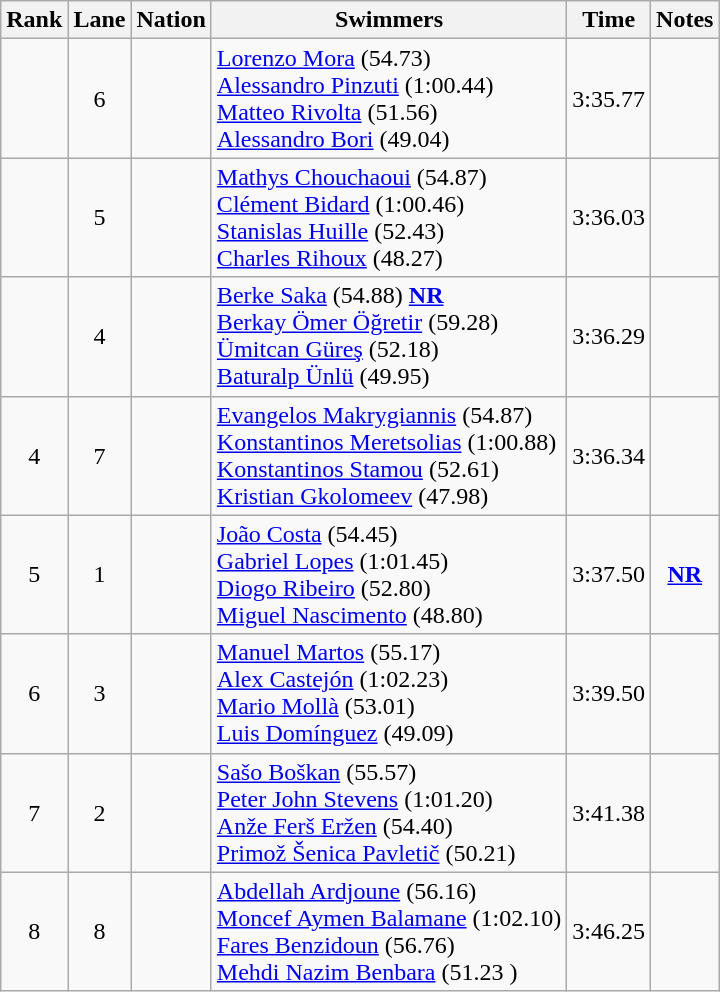<table class="wikitable sortable" style="text-align:center">
<tr>
<th>Rank</th>
<th>Lane</th>
<th>Nation</th>
<th>Swimmers</th>
<th>Time</th>
<th>Notes</th>
</tr>
<tr>
<td></td>
<td>6</td>
<td align=left></td>
<td align=left><a href='#'>Lorenzo Mora</a> (54.73)<br><a href='#'>Alessandro Pinzuti</a> (1:00.44)<br><a href='#'>Matteo Rivolta</a> (51.56)<br><a href='#'>Alessandro Bori</a> (49.04)</td>
<td>3:35.77</td>
<td></td>
</tr>
<tr>
<td></td>
<td>5</td>
<td align=left></td>
<td align=left><a href='#'>Mathys Chouchaoui</a> (54.87)<br><a href='#'>Clément Bidard</a> (1:00.46)<br><a href='#'>Stanislas Huille</a> (52.43)<br><a href='#'>Charles Rihoux</a> (48.27)</td>
<td>3:36.03</td>
<td></td>
</tr>
<tr>
<td></td>
<td>4</td>
<td align=left></td>
<td align=left><a href='#'>Berke Saka</a> (54.88) <strong><a href='#'>NR</a></strong><br><a href='#'>Berkay Ömer Öğretir</a> (59.28)<br><a href='#'>Ümitcan Güreş</a> (52.18)<br><a href='#'>Baturalp Ünlü</a> (49.95)</td>
<td>3:36.29</td>
<td></td>
</tr>
<tr>
<td>4</td>
<td>7</td>
<td align=left></td>
<td align=left><a href='#'>Evangelos Makrygiannis</a> (54.87)<br><a href='#'>Konstantinos Meretsolias</a> (1:00.88)<br><a href='#'>Konstantinos Stamou</a> (52.61)<br><a href='#'>Kristian Gkolomeev</a> (47.98)</td>
<td>3:36.34</td>
<td></td>
</tr>
<tr>
<td>5</td>
<td>1</td>
<td align=left></td>
<td align=left><a href='#'>João Costa</a> (54.45)<br><a href='#'>Gabriel Lopes</a> (1:01.45)<br><a href='#'>Diogo Ribeiro</a> (52.80)<br><a href='#'>Miguel Nascimento</a> (48.80)</td>
<td>3:37.50</td>
<td><strong><a href='#'>NR</a></strong></td>
</tr>
<tr>
<td>6</td>
<td>3</td>
<td align=left></td>
<td align=left><a href='#'>Manuel Martos</a> (55.17)<br><a href='#'>Alex Castejón</a> (1:02.23)<br><a href='#'>Mario Mollà</a> (53.01)<br><a href='#'>Luis Domínguez</a> (49.09)</td>
<td>3:39.50</td>
<td></td>
</tr>
<tr>
<td>7</td>
<td>2</td>
<td align=left></td>
<td align=left><a href='#'>Sašo Boškan</a> (55.57)<br><a href='#'>Peter John Stevens</a> (1:01.20)<br><a href='#'>Anže Ferš Eržen</a> (54.40)<br><a href='#'>Primož Šenica Pavletič</a> (50.21)</td>
<td>3:41.38</td>
<td></td>
</tr>
<tr>
<td>8</td>
<td>8</td>
<td align=left></td>
<td align=left><a href='#'>Abdellah Ardjoune</a> (56.16)<br><a href='#'>Moncef Aymen Balamane</a> (1:02.10)<br><a href='#'>Fares Benzidoun</a> (56.76)<br><a href='#'>Mehdi Nazim Benbara</a> (51.23 )</td>
<td>3:46.25</td>
<td></td>
</tr>
</table>
